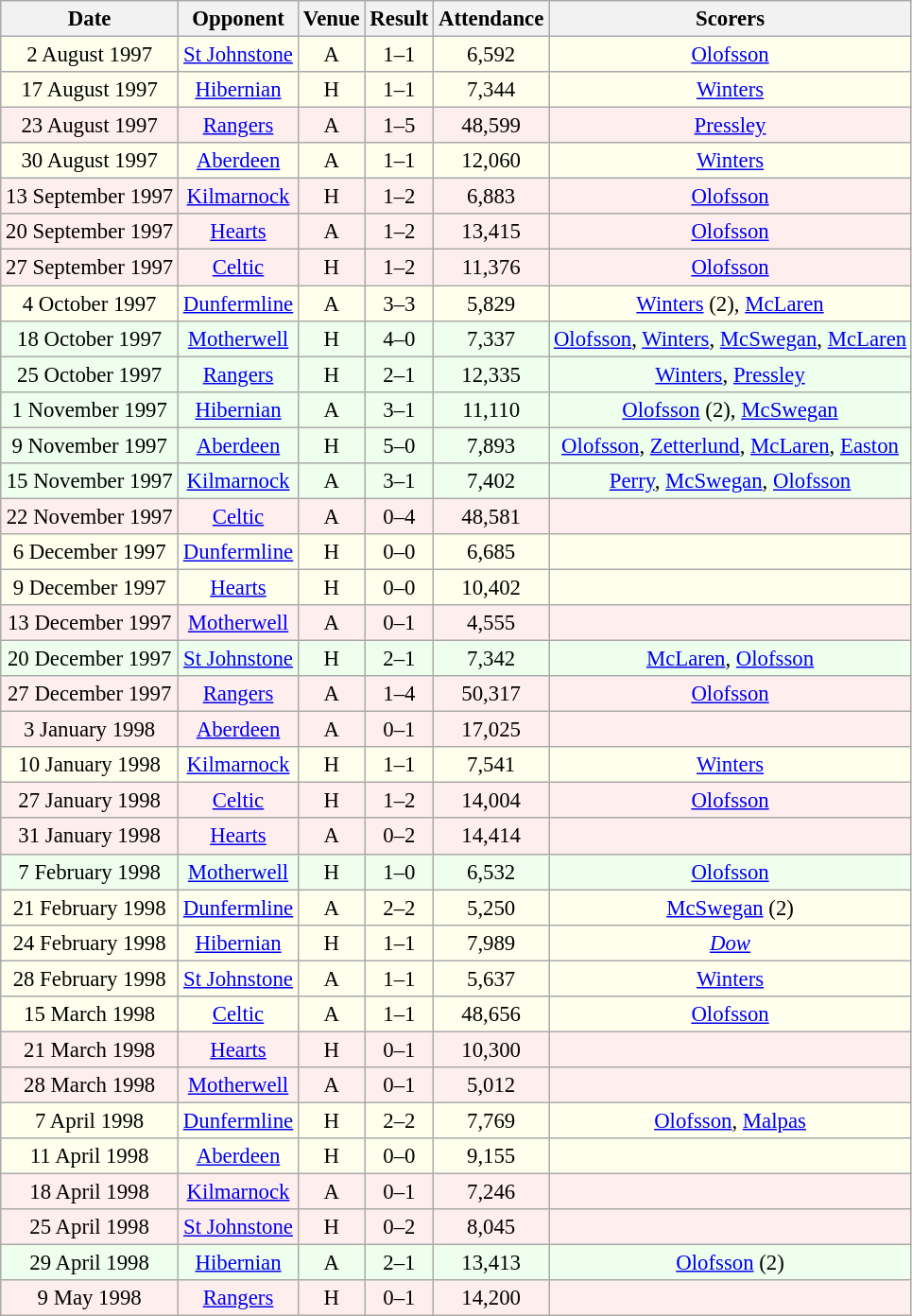<table class="wikitable sortable" style="font-size:95%; text-align:center">
<tr>
<th>Date</th>
<th>Opponent</th>
<th>Venue</th>
<th>Result</th>
<th>Attendance</th>
<th>Scorers</th>
</tr>
<tr style="background:#ffe;">
<td>2 August 1997</td>
<td><a href='#'>St Johnstone</a></td>
<td>A</td>
<td>1–1</td>
<td>6,592</td>
<td><a href='#'>Olofsson</a></td>
</tr>
<tr style="background:#ffe;">
<td>17 August 1997</td>
<td><a href='#'>Hibernian</a></td>
<td>H</td>
<td>1–1</td>
<td>7,344</td>
<td><a href='#'>Winters</a></td>
</tr>
<tr style="background:#fee;">
<td>23 August 1997</td>
<td><a href='#'>Rangers</a></td>
<td>A</td>
<td>1–5</td>
<td>48,599</td>
<td><a href='#'>Pressley</a></td>
</tr>
<tr style="background:#ffe;">
<td>30 August 1997</td>
<td><a href='#'>Aberdeen</a></td>
<td>A</td>
<td>1–1</td>
<td>12,060</td>
<td><a href='#'>Winters</a></td>
</tr>
<tr style="background:#fee;">
<td>13 September 1997</td>
<td><a href='#'>Kilmarnock</a></td>
<td>H</td>
<td>1–2</td>
<td>6,883</td>
<td><a href='#'>Olofsson</a></td>
</tr>
<tr style="background:#fee;">
<td>20 September 1997</td>
<td><a href='#'>Hearts</a></td>
<td>A</td>
<td>1–2</td>
<td>13,415</td>
<td><a href='#'>Olofsson</a></td>
</tr>
<tr style="background:#fee;">
<td>27 September 1997</td>
<td><a href='#'>Celtic</a></td>
<td>H</td>
<td>1–2</td>
<td>11,376</td>
<td><a href='#'>Olofsson</a></td>
</tr>
<tr style="background:#ffe;">
<td>4 October 1997</td>
<td><a href='#'>Dunfermline</a></td>
<td>A</td>
<td>3–3</td>
<td>5,829</td>
<td><a href='#'>Winters</a> (2), <a href='#'>McLaren</a></td>
</tr>
<tr style="background:#efe;">
<td>18 October 1997</td>
<td><a href='#'>Motherwell</a></td>
<td>H</td>
<td>4–0</td>
<td>7,337</td>
<td><a href='#'>Olofsson</a>, <a href='#'>Winters</a>, <a href='#'>McSwegan</a>, <a href='#'>McLaren</a></td>
</tr>
<tr style="background:#efe;">
<td>25 October 1997</td>
<td><a href='#'>Rangers</a></td>
<td>H</td>
<td>2–1</td>
<td>12,335</td>
<td><a href='#'>Winters</a>, <a href='#'>Pressley</a></td>
</tr>
<tr style="background:#efe;">
<td>1 November 1997</td>
<td><a href='#'>Hibernian</a></td>
<td>A</td>
<td>3–1</td>
<td>11,110</td>
<td><a href='#'>Olofsson</a> (2), <a href='#'>McSwegan</a></td>
</tr>
<tr style="background:#efe;">
<td>9 November 1997</td>
<td><a href='#'>Aberdeen</a></td>
<td>H</td>
<td>5–0</td>
<td>7,893</td>
<td><a href='#'>Olofsson</a>, <a href='#'>Zetterlund</a>, <a href='#'>McLaren</a>, <a href='#'>Easton</a></td>
</tr>
<tr style="background:#efe;">
<td>15 November 1997</td>
<td><a href='#'>Kilmarnock</a></td>
<td>A</td>
<td>3–1</td>
<td>7,402</td>
<td><a href='#'>Perry</a>, <a href='#'>McSwegan</a>, <a href='#'>Olofsson</a></td>
</tr>
<tr style="background:#fee;">
<td>22 November 1997</td>
<td><a href='#'>Celtic</a></td>
<td>A</td>
<td>0–4</td>
<td>48,581</td>
<td></td>
</tr>
<tr style="background:#ffe;">
<td>6 December 1997</td>
<td><a href='#'>Dunfermline</a></td>
<td>H</td>
<td>0–0</td>
<td>6,685</td>
<td></td>
</tr>
<tr style="background:#ffe;">
<td>9 December 1997</td>
<td><a href='#'>Hearts</a></td>
<td>H</td>
<td>0–0</td>
<td>10,402</td>
<td></td>
</tr>
<tr style="background:#fee;">
<td>13 December 1997</td>
<td><a href='#'>Motherwell</a></td>
<td>A</td>
<td>0–1</td>
<td>4,555</td>
<td></td>
</tr>
<tr style="background:#efe;">
<td>20 December 1997</td>
<td><a href='#'>St Johnstone</a></td>
<td>H</td>
<td>2–1</td>
<td>7,342</td>
<td><a href='#'>McLaren</a>, <a href='#'>Olofsson</a></td>
</tr>
<tr style="background:#fee;">
<td>27 December 1997</td>
<td><a href='#'>Rangers</a></td>
<td>A</td>
<td>1–4</td>
<td>50,317</td>
<td><a href='#'>Olofsson</a></td>
</tr>
<tr style="background:#fee;">
<td>3 January 1998</td>
<td><a href='#'>Aberdeen</a></td>
<td>A</td>
<td>0–1</td>
<td>17,025</td>
<td></td>
</tr>
<tr style="background:#ffe;">
<td>10 January 1998</td>
<td><a href='#'>Kilmarnock</a></td>
<td>H</td>
<td>1–1</td>
<td>7,541</td>
<td><a href='#'>Winters</a></td>
</tr>
<tr style="background:#fee;">
<td>27 January 1998</td>
<td><a href='#'>Celtic</a></td>
<td>H</td>
<td>1–2</td>
<td>14,004</td>
<td><a href='#'>Olofsson</a></td>
</tr>
<tr style="background:#fee;">
<td>31 January 1998</td>
<td><a href='#'>Hearts</a></td>
<td>A</td>
<td>0–2</td>
<td>14,414</td>
<td></td>
</tr>
<tr style="background:#efe;">
<td>7 February 1998</td>
<td><a href='#'>Motherwell</a></td>
<td>H</td>
<td>1–0</td>
<td>6,532</td>
<td><a href='#'>Olofsson</a></td>
</tr>
<tr style="background:#ffe;">
<td>21 February 1998</td>
<td><a href='#'>Dunfermline</a></td>
<td>A</td>
<td>2–2</td>
<td>5,250</td>
<td><a href='#'>McSwegan</a> (2)</td>
</tr>
<tr style="background:#ffe;">
<td>24 February 1998</td>
<td><a href='#'>Hibernian</a></td>
<td>H</td>
<td>1–1</td>
<td>7,989</td>
<td><em><a href='#'>Dow</a></em></td>
</tr>
<tr style="background:#ffe;">
<td>28 February 1998</td>
<td><a href='#'>St Johnstone</a></td>
<td>A</td>
<td>1–1</td>
<td>5,637</td>
<td><a href='#'>Winters</a></td>
</tr>
<tr style="background:#ffe;">
<td>15 March 1998</td>
<td><a href='#'>Celtic</a></td>
<td>A</td>
<td>1–1</td>
<td>48,656</td>
<td><a href='#'>Olofsson</a></td>
</tr>
<tr style="background:#fee;">
<td>21 March 1998</td>
<td><a href='#'>Hearts</a></td>
<td>H</td>
<td>0–1</td>
<td>10,300</td>
<td></td>
</tr>
<tr style="background:#fee;">
<td>28 March 1998</td>
<td><a href='#'>Motherwell</a></td>
<td>A</td>
<td>0–1</td>
<td>5,012</td>
<td></td>
</tr>
<tr style="background:#ffe;">
<td>7 April 1998</td>
<td><a href='#'>Dunfermline</a></td>
<td>H</td>
<td>2–2</td>
<td>7,769</td>
<td><a href='#'>Olofsson</a>, <a href='#'>Malpas</a></td>
</tr>
<tr style="background:#ffe;">
<td>11 April 1998</td>
<td><a href='#'>Aberdeen</a></td>
<td>H</td>
<td>0–0</td>
<td>9,155</td>
<td></td>
</tr>
<tr style="background:#fee;">
<td>18 April 1998</td>
<td><a href='#'>Kilmarnock</a></td>
<td>A</td>
<td>0–1</td>
<td>7,246</td>
<td></td>
</tr>
<tr style="background:#fee;">
<td>25 April 1998</td>
<td><a href='#'>St Johnstone</a></td>
<td>H</td>
<td>0–2</td>
<td>8,045</td>
<td></td>
</tr>
<tr style="background:#efe;">
<td>29 April 1998</td>
<td><a href='#'>Hibernian</a></td>
<td>A</td>
<td>2–1</td>
<td>13,413</td>
<td><a href='#'>Olofsson</a> (2)</td>
</tr>
<tr style="background:#fee;">
<td>9 May 1998</td>
<td><a href='#'>Rangers</a></td>
<td>H</td>
<td>0–1</td>
<td>14,200</td>
<td></td>
</tr>
</table>
